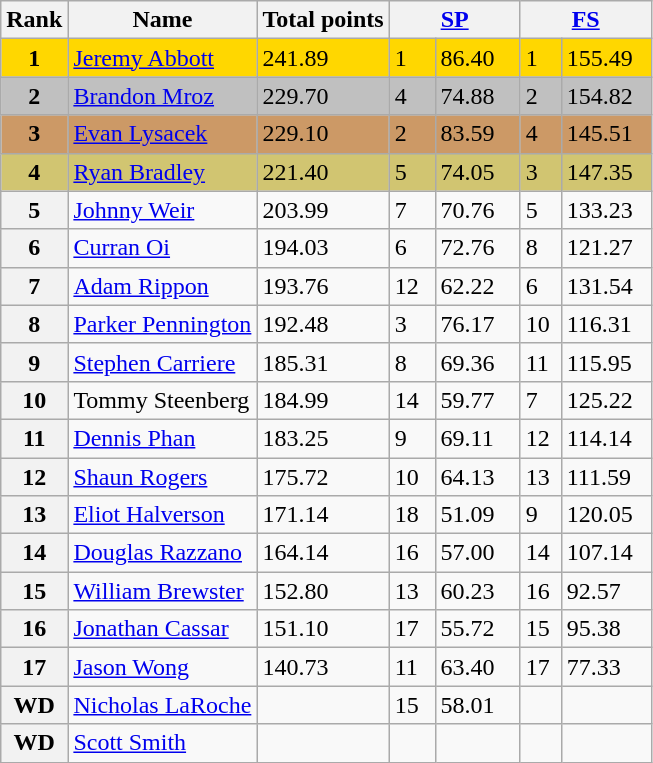<table class="wikitable sortable">
<tr>
<th>Rank</th>
<th>Name</th>
<th>Total points</th>
<th colspan="2" width="80px"><a href='#'>SP</a></th>
<th colspan="2" width="80px"><a href='#'>FS</a></th>
</tr>
<tr bgcolor="gold">
<td align="center"><strong>1</strong></td>
<td><a href='#'>Jeremy Abbott</a></td>
<td>241.89</td>
<td>1</td>
<td>86.40</td>
<td>1</td>
<td>155.49</td>
</tr>
<tr bgcolor="silver">
<td align="center"><strong>2</strong></td>
<td><a href='#'>Brandon Mroz</a></td>
<td>229.70</td>
<td>4</td>
<td>74.88</td>
<td>2</td>
<td>154.82</td>
</tr>
<tr bgcolor="cc9966">
<td align="center"><strong>3</strong></td>
<td><a href='#'>Evan Lysacek</a></td>
<td>229.10</td>
<td>2</td>
<td>83.59</td>
<td>4</td>
<td>145.51</td>
</tr>
<tr bgcolor="#d1c571">
<td align="center"><strong>4</strong></td>
<td><a href='#'>Ryan Bradley</a></td>
<td>221.40</td>
<td>5</td>
<td>74.05</td>
<td>3</td>
<td>147.35</td>
</tr>
<tr>
<th>5</th>
<td><a href='#'>Johnny Weir</a></td>
<td>203.99</td>
<td>7</td>
<td>70.76</td>
<td>5</td>
<td>133.23</td>
</tr>
<tr>
<th>6</th>
<td><a href='#'>Curran Oi</a></td>
<td>194.03</td>
<td>6</td>
<td>72.76</td>
<td>8</td>
<td>121.27</td>
</tr>
<tr>
<th>7</th>
<td><a href='#'>Adam Rippon</a></td>
<td>193.76</td>
<td>12</td>
<td>62.22</td>
<td>6</td>
<td>131.54</td>
</tr>
<tr>
<th>8</th>
<td><a href='#'>Parker Pennington</a></td>
<td>192.48</td>
<td>3</td>
<td>76.17</td>
<td>10</td>
<td>116.31</td>
</tr>
<tr>
<th>9</th>
<td><a href='#'>Stephen Carriere</a></td>
<td>185.31</td>
<td>8</td>
<td>69.36</td>
<td>11</td>
<td>115.95</td>
</tr>
<tr>
<th>10</th>
<td>Tommy Steenberg</td>
<td>184.99</td>
<td>14</td>
<td>59.77</td>
<td>7</td>
<td>125.22</td>
</tr>
<tr>
<th>11</th>
<td><a href='#'>Dennis Phan</a></td>
<td>183.25</td>
<td>9</td>
<td>69.11</td>
<td>12</td>
<td>114.14</td>
</tr>
<tr>
<th>12</th>
<td><a href='#'>Shaun Rogers</a></td>
<td>175.72</td>
<td>10</td>
<td>64.13</td>
<td>13</td>
<td>111.59</td>
</tr>
<tr>
<th>13</th>
<td><a href='#'>Eliot Halverson</a></td>
<td>171.14</td>
<td>18</td>
<td>51.09</td>
<td>9</td>
<td>120.05</td>
</tr>
<tr>
<th>14</th>
<td><a href='#'>Douglas Razzano</a></td>
<td>164.14</td>
<td>16</td>
<td>57.00</td>
<td>14</td>
<td>107.14</td>
</tr>
<tr>
<th>15</th>
<td><a href='#'>William Brewster</a></td>
<td>152.80</td>
<td>13</td>
<td>60.23</td>
<td>16</td>
<td>92.57</td>
</tr>
<tr>
<th>16</th>
<td><a href='#'>Jonathan Cassar</a></td>
<td>151.10</td>
<td>17</td>
<td>55.72</td>
<td>15</td>
<td>95.38</td>
</tr>
<tr>
<th>17</th>
<td><a href='#'>Jason Wong</a></td>
<td>140.73</td>
<td>11</td>
<td>63.40</td>
<td>17</td>
<td>77.33</td>
</tr>
<tr>
<th>WD</th>
<td><a href='#'>Nicholas LaRoche</a></td>
<td></td>
<td>15</td>
<td>58.01</td>
<td></td>
<td></td>
</tr>
<tr>
<th>WD</th>
<td><a href='#'>Scott Smith</a></td>
<td></td>
<td></td>
<td></td>
<td></td>
<td></td>
</tr>
</table>
